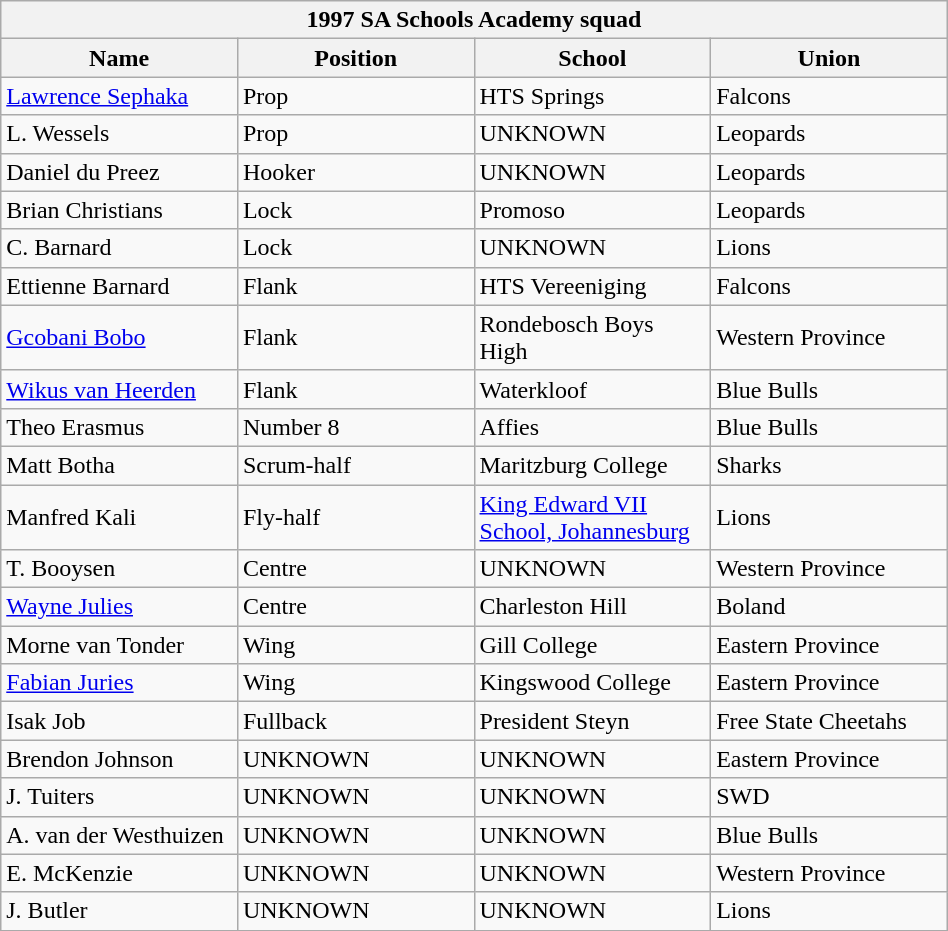<table class="wikitable" style="text-align:left; width:50%">
<tr>
<th colspan="100%">1997 SA Schools Academy squad</th>
</tr>
<tr>
<th style="width:25%;">Name</th>
<th style="width:25%;">Position</th>
<th style="width:25%;">School</th>
<th style="width:25%;">Union</th>
</tr>
<tr>
<td><a href='#'>Lawrence Sephaka</a></td>
<td>Prop</td>
<td>HTS Springs</td>
<td>Falcons</td>
</tr>
<tr>
<td>L. Wessels</td>
<td>Prop</td>
<td>UNKNOWN</td>
<td>Leopards</td>
</tr>
<tr>
<td>Daniel du Preez</td>
<td>Hooker</td>
<td>UNKNOWN</td>
<td>Leopards</td>
</tr>
<tr>
<td>Brian Christians</td>
<td>Lock</td>
<td>Promoso</td>
<td>Leopards</td>
</tr>
<tr>
<td>C. Barnard</td>
<td>Lock</td>
<td>UNKNOWN</td>
<td>Lions</td>
</tr>
<tr>
<td>Ettienne Barnard</td>
<td>Flank</td>
<td>HTS Vereeniging</td>
<td>Falcons</td>
</tr>
<tr>
<td><a href='#'>Gcobani Bobo</a></td>
<td>Flank</td>
<td>Rondebosch Boys High</td>
<td>Western Province</td>
</tr>
<tr>
<td><a href='#'>Wikus van Heerden</a></td>
<td>Flank</td>
<td>Waterkloof</td>
<td>Blue Bulls</td>
</tr>
<tr>
<td>Theo Erasmus</td>
<td>Number 8</td>
<td>Affies</td>
<td>Blue Bulls</td>
</tr>
<tr>
<td>Matt Botha</td>
<td>Scrum-half</td>
<td>Maritzburg College</td>
<td>Sharks</td>
</tr>
<tr>
<td>Manfred Kali</td>
<td>Fly-half</td>
<td><a href='#'>King Edward VII School, Johannesburg</a></td>
<td>Lions</td>
</tr>
<tr>
<td>T. Booysen</td>
<td>Centre</td>
<td>UNKNOWN</td>
<td>Western Province</td>
</tr>
<tr>
<td><a href='#'>Wayne Julies</a></td>
<td>Centre</td>
<td>Charleston Hill</td>
<td>Boland</td>
</tr>
<tr>
<td>Morne van Tonder</td>
<td>Wing</td>
<td>Gill College</td>
<td>Eastern Province</td>
</tr>
<tr>
<td><a href='#'>Fabian Juries</a></td>
<td>Wing</td>
<td>Kingswood College</td>
<td>Eastern Province</td>
</tr>
<tr>
<td>Isak Job</td>
<td>Fullback</td>
<td>President Steyn</td>
<td>Free State Cheetahs</td>
</tr>
<tr>
<td>Brendon Johnson</td>
<td>UNKNOWN</td>
<td>UNKNOWN</td>
<td>Eastern Province</td>
</tr>
<tr>
<td>J. Tuiters</td>
<td>UNKNOWN</td>
<td>UNKNOWN</td>
<td>SWD</td>
</tr>
<tr>
<td>A. van der Westhuizen</td>
<td>UNKNOWN</td>
<td>UNKNOWN</td>
<td>Blue Bulls</td>
</tr>
<tr>
<td>E. McKenzie</td>
<td>UNKNOWN</td>
<td>UNKNOWN</td>
<td>Western Province</td>
</tr>
<tr>
<td>J. Butler</td>
<td>UNKNOWN</td>
<td>UNKNOWN</td>
<td>Lions</td>
</tr>
<tr>
</tr>
</table>
